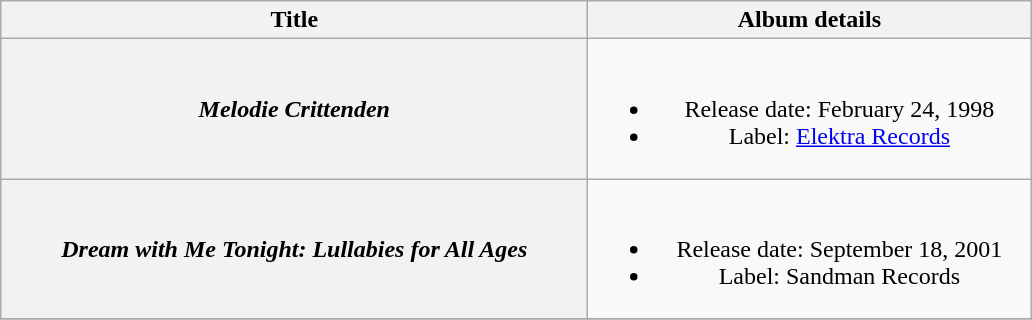<table class="wikitable plainrowheaders" style="text-align:center;">
<tr>
<th style="width:24em;">Title</th>
<th style="width:18em;">Album details</th>
</tr>
<tr>
<th scope="row"><em>Melodie Crittenden</em></th>
<td><br><ul><li>Release date: February 24, 1998</li><li>Label: <a href='#'>Elektra Records</a></li></ul></td>
</tr>
<tr>
<th scope="row"><em>Dream with Me Tonight: Lullabies for All Ages</em></th>
<td><br><ul><li>Release date: September 18, 2001</li><li>Label: Sandman Records</li></ul></td>
</tr>
<tr>
</tr>
</table>
